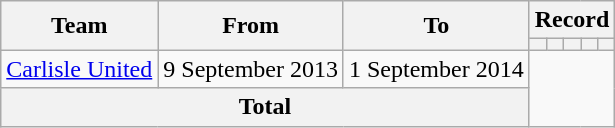<table class=wikitable style="text-align: center">
<tr>
<th rowspan=2>Team</th>
<th rowspan=2>From</th>
<th rowspan=2>To</th>
<th colspan=5>Record</th>
</tr>
<tr>
<th></th>
<th></th>
<th></th>
<th></th>
<th></th>
</tr>
<tr>
<td align=left><a href='#'>Carlisle United</a></td>
<td align=left>9 September 2013</td>
<td align=left>1 September 2014<br></td>
</tr>
<tr>
<th colspan=3>Total<br></th>
</tr>
</table>
